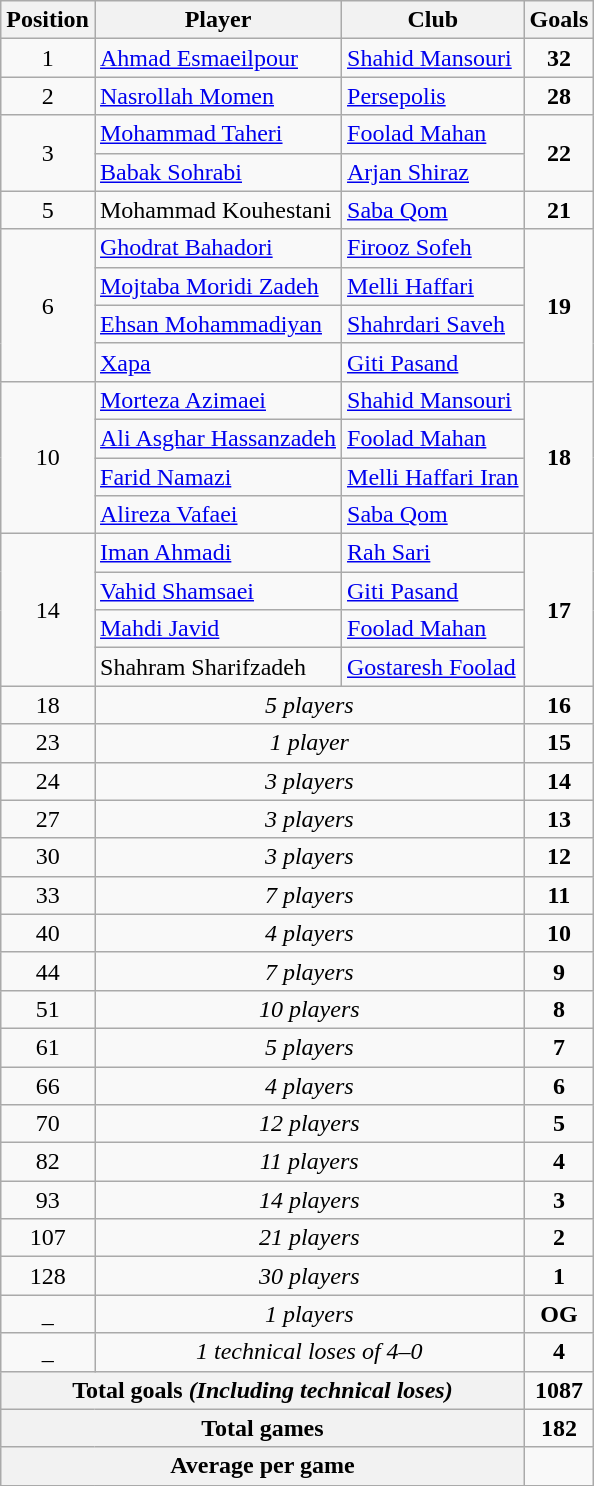<table class="wikitable">
<tr>
<th>Position</th>
<th>Player</th>
<th>Club</th>
<th>Goals</th>
</tr>
<tr align="left">
<td align="center">1</td>
<td> <a href='#'>Ahmad Esmaeilpour</a></td>
<td><a href='#'>Shahid Mansouri</a></td>
<td align="center"><strong>32</strong></td>
</tr>
<tr align="left">
<td align="center">2</td>
<td> <a href='#'>Nasrollah Momen</a></td>
<td><a href='#'>Persepolis</a></td>
<td align="center"><strong>28</strong></td>
</tr>
<tr align="left">
<td rowspan=2 align="center">3</td>
<td> <a href='#'>Mohammad Taheri</a></td>
<td><a href='#'>Foolad Mahan</a></td>
<td rowspan=2 align="center"><strong>22</strong></td>
</tr>
<tr align="left">
<td> <a href='#'>Babak Sohrabi</a></td>
<td><a href='#'>Arjan Shiraz</a></td>
</tr>
<tr align="left">
<td align="center">5</td>
<td> Mohammad Kouhestani</td>
<td><a href='#'>Saba Qom</a></td>
<td align="center"><strong>21</strong></td>
</tr>
<tr align="left">
<td rowspan=4 align="center">6</td>
<td> <a href='#'>Ghodrat Bahadori</a></td>
<td><a href='#'>Firooz Sofeh</a></td>
<td rowspan=4 align="center"><strong>19</strong></td>
</tr>
<tr align="left">
<td> <a href='#'>Mojtaba Moridi Zadeh</a></td>
<td><a href='#'>Melli Haffari</a></td>
</tr>
<tr align="left">
<td> <a href='#'>Ehsan Mohammadiyan</a></td>
<td><a href='#'>Shahrdari Saveh</a></td>
</tr>
<tr align="left">
<td> <a href='#'>Xapa</a></td>
<td><a href='#'>Giti Pasand</a></td>
</tr>
<tr align="left">
<td rowspan=4 align="center">10</td>
<td> <a href='#'>Morteza Azimaei</a></td>
<td><a href='#'>Shahid Mansouri</a></td>
<td rowspan=4 align="center"><strong>18</strong></td>
</tr>
<tr align="left">
<td> <a href='#'>Ali Asghar Hassanzadeh</a></td>
<td><a href='#'>Foolad Mahan</a></td>
</tr>
<tr align="left">
<td> <a href='#'>Farid Namazi</a></td>
<td><a href='#'>Melli Haffari Iran</a></td>
</tr>
<tr align="left">
<td> <a href='#'>Alireza Vafaei</a></td>
<td><a href='#'>Saba Qom</a></td>
</tr>
<tr align="left">
<td rowspan=4 align="center">14</td>
<td> <a href='#'>Iman Ahmadi</a></td>
<td><a href='#'>Rah Sari</a></td>
<td rowspan=4 align="center"><strong>17</strong></td>
</tr>
<tr align="left">
<td> <a href='#'>Vahid Shamsaei</a></td>
<td><a href='#'>Giti Pasand</a></td>
</tr>
<tr align="left">
<td> <a href='#'>Mahdi Javid</a></td>
<td><a href='#'>Foolad Mahan</a></td>
</tr>
<tr align="left">
<td> Shahram Sharifzadeh</td>
<td><a href='#'>Gostaresh Foolad</a></td>
</tr>
<tr align="center">
<td>18</td>
<td colspan=2><em>5 players</em></td>
<td><strong>16</strong></td>
</tr>
<tr align="center">
<td>23</td>
<td colspan=2><em>1 player</em></td>
<td><strong>15</strong></td>
</tr>
<tr align="center">
<td>24</td>
<td colspan=2><em>3 players</em></td>
<td><strong>14</strong></td>
</tr>
<tr align="center">
<td>27</td>
<td colspan=2><em>3 players</em></td>
<td><strong>13</strong></td>
</tr>
<tr align="center">
<td>30</td>
<td colspan=2><em>3 players</em></td>
<td><strong>12</strong></td>
</tr>
<tr align="center">
<td>33</td>
<td colspan=2><em>7 players</em></td>
<td><strong>11</strong></td>
</tr>
<tr align="center">
<td>40</td>
<td colspan=2><em>4 players</em></td>
<td><strong>10</strong></td>
</tr>
<tr align="center">
<td>44</td>
<td colspan=2><em>7 players</em></td>
<td><strong>9</strong></td>
</tr>
<tr align="center">
<td>51</td>
<td colspan=2><em>10 players</em></td>
<td><strong>8</strong></td>
</tr>
<tr align="center">
<td>61</td>
<td colspan=2><em>5 players</em></td>
<td><strong>7</strong></td>
</tr>
<tr align="center">
<td>66</td>
<td colspan=2><em>4 players</em></td>
<td><strong>6</strong></td>
</tr>
<tr align="center">
<td>70</td>
<td colspan=2><em>12 players</em></td>
<td><strong>5</strong></td>
</tr>
<tr align="center">
<td>82</td>
<td colspan=2><em>11 players</em></td>
<td><strong>4</strong></td>
</tr>
<tr align="center">
<td>93</td>
<td colspan=2><em>14 players</em></td>
<td><strong>3</strong></td>
</tr>
<tr align="center">
<td>107</td>
<td colspan=2><em>21 players</em></td>
<td><strong>2</strong></td>
</tr>
<tr align="center">
<td>128</td>
<td colspan=2><em>30 players</em></td>
<td><strong>1</strong></td>
</tr>
<tr align="center">
<td>_</td>
<td colspan=2><em>1 players</em></td>
<td><strong>OG</strong></td>
</tr>
<tr align="center">
<td>_</td>
<td colspan=2><em>1 technical loses of 4–0</em></td>
<td><strong>4</strong></td>
</tr>
<tr>
<th colspan=3 align=center><strong>Total goals</strong> <em>(Including technical loses)</em></th>
<td align="center"><strong>1087</strong></td>
</tr>
<tr>
<th colspan=3 align=center><strong>Total games</strong></th>
<td align=center><strong>182</strong></td>
</tr>
<tr>
<th colspan=3 align=center><strong>Average per game</strong></th>
<td align="center"><strong></strong></td>
</tr>
<tr>
</tr>
</table>
